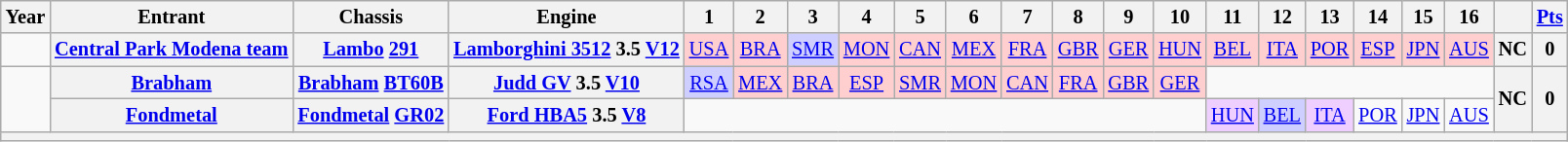<table class="wikitable" style="text-align:center; font-size:85%">
<tr>
<th>Year</th>
<th>Entrant</th>
<th>Chassis</th>
<th>Engine</th>
<th>1</th>
<th>2</th>
<th>3</th>
<th>4</th>
<th>5</th>
<th>6</th>
<th>7</th>
<th>8</th>
<th>9</th>
<th>10</th>
<th>11</th>
<th>12</th>
<th>13</th>
<th>14</th>
<th>15</th>
<th>16</th>
<th></th>
<th><a href='#'>Pts</a></th>
</tr>
<tr>
<td></td>
<th nowrap><a href='#'>Central Park Modena team</a></th>
<th nowrap><a href='#'>Lambo</a> <a href='#'>291</a></th>
<th nowrap><a href='#'>Lamborghini 3512</a> 3.5 <a href='#'>V12</a></th>
<td style="background:#FFCFCF;"><a href='#'>USA</a><br></td>
<td style="background:#FFCFCF;"><a href='#'>BRA</a><br></td>
<td style="background:#CFCFFF;"><a href='#'>SMR</a><br></td>
<td style="background:#FFCFCF;"><a href='#'>MON</a><br></td>
<td style="background:#FFCFCF;"><a href='#'>CAN</a><br></td>
<td style="background:#FFCFCF;"><a href='#'>MEX</a><br></td>
<td style="background:#FFCFCF;"><a href='#'>FRA</a><br></td>
<td style="background:#FFCFCF;"><a href='#'>GBR</a><br></td>
<td style="background:#FFCFCF;"><a href='#'>GER</a><br></td>
<td style="background:#FFCFCF;"><a href='#'>HUN</a><br></td>
<td style="background:#FFCFCF;"><a href='#'>BEL</a><br></td>
<td style="background:#FFCFCF;"><a href='#'>ITA</a><br></td>
<td style="background:#FFCFCF;"><a href='#'>POR</a><br></td>
<td style="background:#FFCFCF;"><a href='#'>ESP</a><br></td>
<td style="background:#FFCFCF;"><a href='#'>JPN</a><br></td>
<td style="background:#FFCFCF;"><a href='#'>AUS</a><br></td>
<th>NC</th>
<th>0</th>
</tr>
<tr>
<td rowspan=2></td>
<th nowrap><a href='#'>Brabham</a></th>
<th nowrap><a href='#'>Brabham</a> <a href='#'>BT60B</a></th>
<th nowrap><a href='#'>Judd GV</a> 3.5 <a href='#'>V10</a></th>
<td style="background:#CFCFFF;"><a href='#'>RSA</a><br></td>
<td style="background:#FFCFCF;"><a href='#'>MEX</a><br></td>
<td style="background:#FFCFCF;"><a href='#'>BRA</a><br></td>
<td style="background:#FFCFCF;"><a href='#'>ESP</a><br></td>
<td style="background:#FFCFCF;"><a href='#'>SMR</a><br></td>
<td style="background:#FFCFCF;"><a href='#'>MON</a><br></td>
<td style="background:#FFCFCF;"><a href='#'>CAN</a><br></td>
<td style="background:#FFCFCF;"><a href='#'>FRA</a><br></td>
<td style="background:#FFCFCF;"><a href='#'>GBR</a><br></td>
<td style="background:#FFCFCF;"><a href='#'>GER</a><br></td>
<td colspan=6></td>
<th rowspan=2>NC</th>
<th rowspan=2>0</th>
</tr>
<tr>
<th nowrap><a href='#'>Fondmetal</a></th>
<th nowrap><a href='#'>Fondmetal</a> <a href='#'>GR02</a></th>
<th nowrap><a href='#'>Ford HBA5</a> 3.5 <a href='#'>V8</a></th>
<td colspan=10></td>
<td style="background:#EFCFFF;"><a href='#'>HUN</a><br></td>
<td style="background:#CFCFFF;"><a href='#'>BEL</a><br></td>
<td style="background:#EFCFFF;"><a href='#'>ITA</a><br></td>
<td><a href='#'>POR</a></td>
<td><a href='#'>JPN</a></td>
<td><a href='#'>AUS</a></td>
</tr>
<tr>
<th colspan="22"></th>
</tr>
</table>
